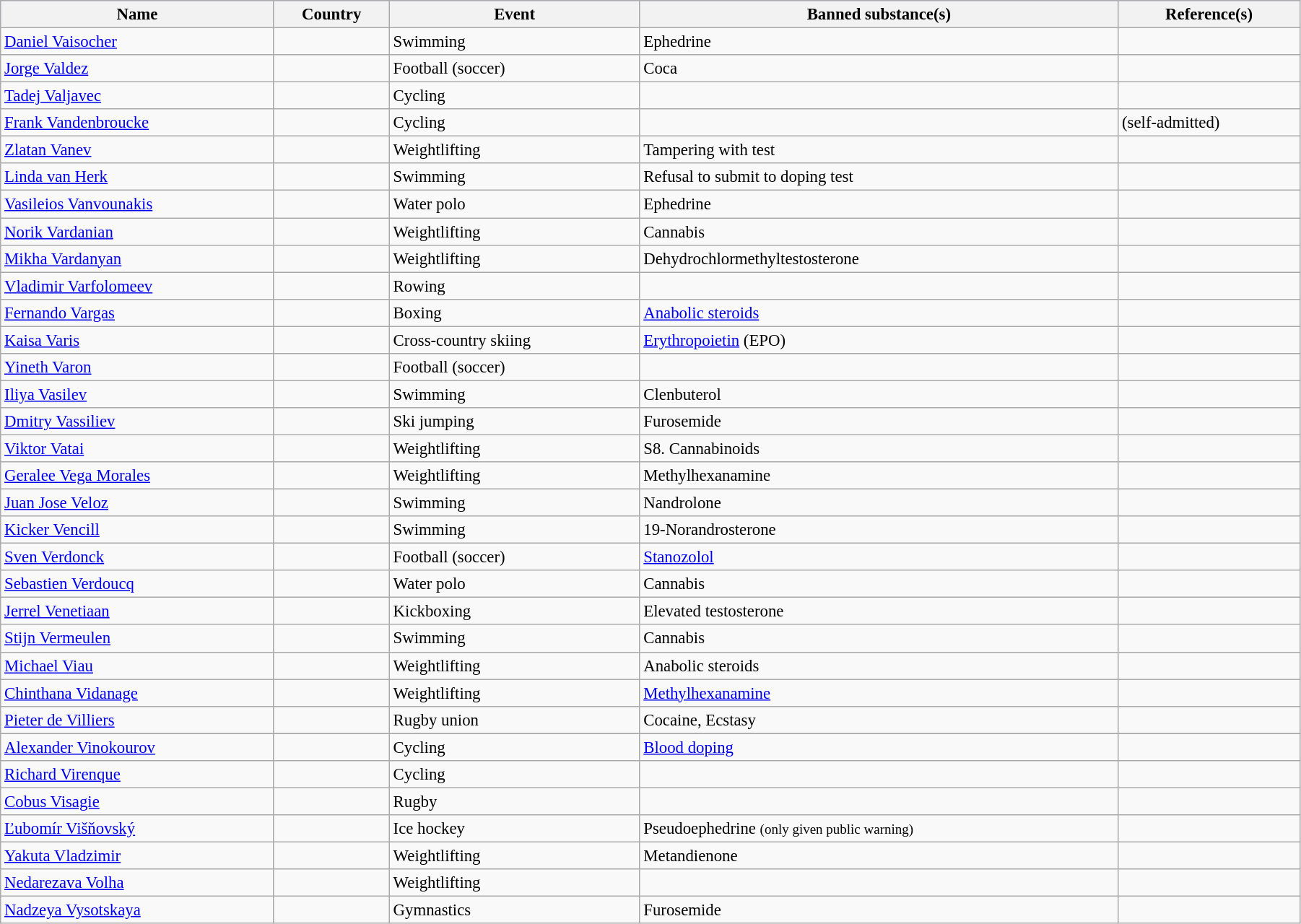<table class="wikitable sortable" style="font-size:95%; width:95%;">
<tr style="background:#ccf; class=;"sortable">
<th>Name</th>
<th>Country</th>
<th>Event</th>
<th>Banned substance(s)</th>
<th>Reference(s)</th>
</tr>
<tr>
<td><a href='#'>Daniel Vaisocher</a></td>
<td></td>
<td>Swimming</td>
<td>Ephedrine</td>
<td></td>
</tr>
<tr>
<td><a href='#'>Jorge Valdez</a></td>
<td></td>
<td>Football (soccer)</td>
<td>Coca</td>
<td></td>
</tr>
<tr>
<td><a href='#'>Tadej Valjavec</a></td>
<td></td>
<td>Cycling</td>
<td></td>
<td></td>
</tr>
<tr>
<td><a href='#'>Frank Vandenbroucke</a></td>
<td></td>
<td>Cycling</td>
<td></td>
<td> (self-admitted)</td>
</tr>
<tr>
<td><a href='#'>Zlatan Vanev</a></td>
<td></td>
<td>Weightlifting</td>
<td>Tampering with test</td>
<td></td>
</tr>
<tr>
<td><a href='#'>Linda van Herk</a></td>
<td></td>
<td>Swimming</td>
<td>Refusal to submit to doping test</td>
<td></td>
</tr>
<tr>
<td><a href='#'>Vasileios Vanvounakis</a></td>
<td></td>
<td>Water polo</td>
<td>Ephedrine</td>
<td></td>
</tr>
<tr>
<td><a href='#'>Norik Vardanian</a></td>
<td></td>
<td>Weightlifting</td>
<td>Cannabis</td>
<td></td>
</tr>
<tr>
<td><a href='#'>Mikha Vardanyan</a></td>
<td></td>
<td>Weightlifting</td>
<td>Dehydrochlormethyltestosterone</td>
<td></td>
</tr>
<tr>
<td><a href='#'>Vladimir Varfolomeev</a></td>
<td></td>
<td>Rowing</td>
<td></td>
<td></td>
</tr>
<tr>
<td><a href='#'>Fernando Vargas</a></td>
<td></td>
<td>Boxing</td>
<td><a href='#'>Anabolic steroids</a></td>
<td></td>
</tr>
<tr>
<td><a href='#'>Kaisa Varis</a></td>
<td></td>
<td>Cross-country skiing</td>
<td><a href='#'>Erythropoietin</a> (EPO)</td>
<td></td>
</tr>
<tr>
<td><a href='#'>Yineth Varon</a></td>
<td></td>
<td>Football (soccer)</td>
<td></td>
<td></td>
</tr>
<tr>
<td><a href='#'>Iliya Vasilev</a></td>
<td></td>
<td>Swimming</td>
<td>Clenbuterol</td>
<td></td>
</tr>
<tr>
<td><a href='#'>Dmitry Vassiliev</a></td>
<td></td>
<td>Ski jumping</td>
<td>Furosemide</td>
<td></td>
</tr>
<tr>
<td><a href='#'>Viktor Vatai</a></td>
<td></td>
<td>Weightlifting</td>
<td>S8. Cannabinoids</td>
<td></td>
</tr>
<tr>
<td><a href='#'>Geralee Vega Morales</a></td>
<td></td>
<td>Weightlifting</td>
<td>Methylhexanamine</td>
<td></td>
</tr>
<tr>
<td><a href='#'>Juan Jose Veloz</a></td>
<td></td>
<td>Swimming</td>
<td>Nandrolone</td>
<td></td>
</tr>
<tr>
<td><a href='#'>Kicker Vencill</a></td>
<td></td>
<td>Swimming</td>
<td>19-Norandrosterone</td>
<td></td>
</tr>
<tr>
<td><a href='#'>Sven Verdonck</a></td>
<td></td>
<td>Football (soccer)</td>
<td><a href='#'>Stanozolol</a></td>
<td></td>
</tr>
<tr>
<td><a href='#'>Sebastien Verdoucq</a></td>
<td></td>
<td>Water polo</td>
<td>Cannabis</td>
<td></td>
</tr>
<tr>
<td><a href='#'>Jerrel Venetiaan</a></td>
<td></td>
<td>Kickboxing</td>
<td>Elevated testosterone</td>
<td></td>
</tr>
<tr>
<td><a href='#'>Stijn Vermeulen</a></td>
<td></td>
<td>Swimming</td>
<td>Cannabis</td>
<td></td>
</tr>
<tr>
<td><a href='#'>Michael Viau</a></td>
<td></td>
<td>Weightlifting</td>
<td>Anabolic steroids</td>
<td></td>
</tr>
<tr>
<td><a href='#'>Chinthana Vidanage</a></td>
<td></td>
<td>Weightlifting</td>
<td><a href='#'>Methylhexanamine</a></td>
<td></td>
</tr>
<tr>
<td><a href='#'>Pieter de Villiers</a></td>
<td></td>
<td>Rugby union</td>
<td>Cocaine, Ecstasy</td>
<td></td>
</tr>
<tr {CAN}>
</tr>
<tr>
<td><a href='#'>Alexander Vinokourov</a></td>
<td></td>
<td>Cycling</td>
<td><a href='#'>Blood doping</a></td>
<td></td>
</tr>
<tr>
<td><a href='#'>Richard Virenque</a></td>
<td></td>
<td>Cycling</td>
<td></td>
<td></td>
</tr>
<tr>
<td><a href='#'>Cobus Visagie</a></td>
<td></td>
<td>Rugby</td>
<td></td>
<td></td>
</tr>
<tr>
<td><a href='#'>Ľubomír Višňovský</a></td>
<td></td>
<td>Ice hockey</td>
<td>Pseudoephedrine <small>(only given public warning)</small></td>
<td></td>
</tr>
<tr>
<td><a href='#'>Yakuta Vladzimir</a></td>
<td></td>
<td>Weightlifting</td>
<td>Metandienone</td>
<td></td>
</tr>
<tr>
<td><a href='#'>Nedarezava Volha</a></td>
<td></td>
<td>Weightlifting</td>
<td></td>
<td></td>
</tr>
<tr>
<td><a href='#'>Nadzeya Vysotskaya</a></td>
<td></td>
<td>Gymnastics</td>
<td>Furosemide</td>
<td></td>
</tr>
</table>
